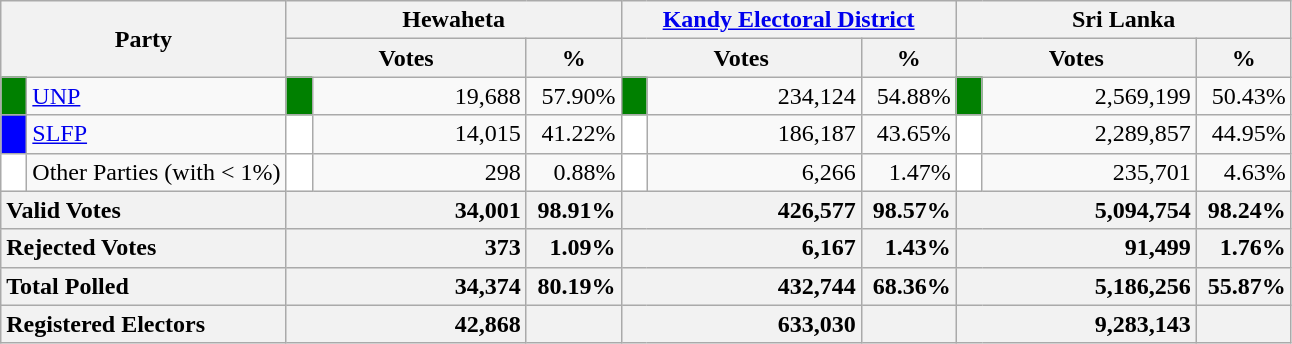<table class="wikitable">
<tr>
<th colspan="2" width="144px"rowspan="2">Party</th>
<th colspan="3" width="216px">Hewaheta</th>
<th colspan="3" width="216px"><a href='#'>Kandy Electoral District</a></th>
<th colspan="3" width="216px">Sri Lanka</th>
</tr>
<tr>
<th colspan="2" width="144px">Votes</th>
<th>%</th>
<th colspan="2" width="144px">Votes</th>
<th>%</th>
<th colspan="2" width="144px">Votes</th>
<th>%</th>
</tr>
<tr>
<td style="background-color:green;" width="10px"></td>
<td style="text-align:left;"><a href='#'>UNP</a></td>
<td style="background-color:green;" width="10px"></td>
<td style="text-align:right;">19,688</td>
<td style="text-align:right;">57.90%</td>
<td style="background-color:green;" width="10px"></td>
<td style="text-align:right;">234,124</td>
<td style="text-align:right;">54.88%</td>
<td style="background-color:green;" width="10px"></td>
<td style="text-align:right;">2,569,199</td>
<td style="text-align:right;">50.43%</td>
</tr>
<tr>
<td style="background-color:blue;" width="10px"></td>
<td style="text-align:left;"><a href='#'>SLFP</a></td>
<td style="background-color:white;" width="10px"></td>
<td style="text-align:right;">14,015</td>
<td style="text-align:right;">41.22%</td>
<td style="background-color:white;" width="10px"></td>
<td style="text-align:right;">186,187</td>
<td style="text-align:right;">43.65%</td>
<td style="background-color:white;" width="10px"></td>
<td style="text-align:right;">2,289,857</td>
<td style="text-align:right;">44.95%</td>
</tr>
<tr>
<td style="background-color:white;" width="10px"></td>
<td style="text-align:left;">Other Parties (with < 1%)</td>
<td style="background-color:white;" width="10px"></td>
<td style="text-align:right;">298</td>
<td style="text-align:right;">0.88%</td>
<td style="background-color:white;" width="10px"></td>
<td style="text-align:right;">6,266</td>
<td style="text-align:right;">1.47%</td>
<td style="background-color:white;" width="10px"></td>
<td style="text-align:right;">235,701</td>
<td style="text-align:right;">4.63%</td>
</tr>
<tr>
<th colspan="2" width="144px"style="text-align:left;">Valid Votes</th>
<th style="text-align:right;"colspan="2" width="144px">34,001</th>
<th style="text-align:right;">98.91%</th>
<th style="text-align:right;"colspan="2" width="144px">426,577</th>
<th style="text-align:right;">98.57%</th>
<th style="text-align:right;"colspan="2" width="144px">5,094,754</th>
<th style="text-align:right;">98.24%</th>
</tr>
<tr>
<th colspan="2" width="144px"style="text-align:left;">Rejected Votes</th>
<th style="text-align:right;"colspan="2" width="144px">373</th>
<th style="text-align:right;">1.09%</th>
<th style="text-align:right;"colspan="2" width="144px">6,167</th>
<th style="text-align:right;">1.43%</th>
<th style="text-align:right;"colspan="2" width="144px">91,499</th>
<th style="text-align:right;">1.76%</th>
</tr>
<tr>
<th colspan="2" width="144px"style="text-align:left;">Total Polled</th>
<th style="text-align:right;"colspan="2" width="144px">34,374</th>
<th style="text-align:right;">80.19%</th>
<th style="text-align:right;"colspan="2" width="144px">432,744</th>
<th style="text-align:right;">68.36%</th>
<th style="text-align:right;"colspan="2" width="144px">5,186,256</th>
<th style="text-align:right;">55.87%</th>
</tr>
<tr>
<th colspan="2" width="144px"style="text-align:left;">Registered Electors</th>
<th style="text-align:right;"colspan="2" width="144px">42,868</th>
<th></th>
<th style="text-align:right;"colspan="2" width="144px">633,030</th>
<th></th>
<th style="text-align:right;"colspan="2" width="144px">9,283,143</th>
<th></th>
</tr>
</table>
